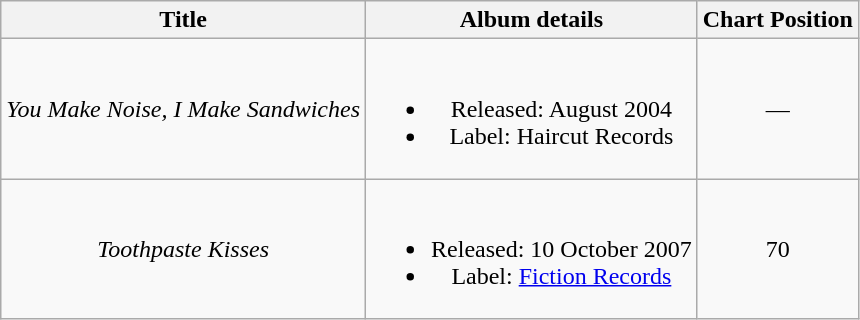<table class="wikitable plainrowheaders" style="text-align:center;" border="1">
<tr>
<th scope="col">Title</th>
<th scope="col">Album details</th>
<th scope="col">Chart Position</th>
</tr>
<tr>
<td><em>You Make Noise, I Make Sandwiches</em></td>
<td><br><ul><li>Released: August 2004</li><li>Label: Haircut Records</li></ul></td>
<td>—</td>
</tr>
<tr>
<td><em>Toothpaste Kisses</em></td>
<td><br><ul><li>Released: 10 October 2007</li><li>Label: <a href='#'>Fiction Records</a></li></ul></td>
<td>70</td>
</tr>
</table>
